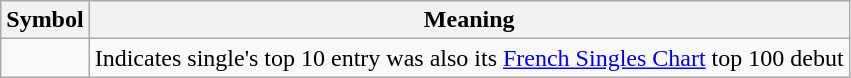<table class="wikitable">
<tr>
<th>Symbol</th>
<th>Meaning</th>
</tr>
<tr>
<td></td>
<td>Indicates single's top 10 entry was also its <a href='#'>French Singles Chart</a> top 100 debut</td>
</tr>
</table>
